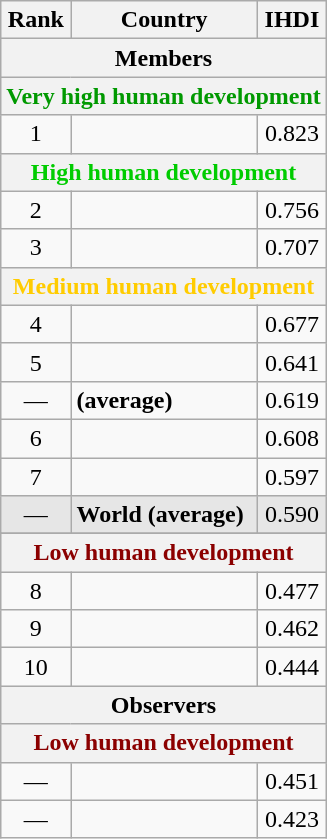<table class="wikitable sortable" style="text-align:center">
<tr>
<th>Rank</th>
<th>Country</th>
<th>IHDI</th>
</tr>
<tr>
<th scope="row" colspan="4">Members</th>
</tr>
<tr>
<th scope="row" colspan="4" style="color:#090;">Very high human development</th>
</tr>
<tr>
<td>1</td>
<td style="text-align:left"></td>
<td>0.823</td>
</tr>
<tr>
<th scope="row" colspan="3" style="color:#0c0;">High human development</th>
</tr>
<tr>
<td>2</td>
<td style="text-align:left"></td>
<td>0.756</td>
</tr>
<tr>
<td>3</td>
<td style="text-align:left"></td>
<td>0.707</td>
</tr>
<tr>
<th scope="row" colspan="4" style="color:#fc0;">Medium human development</th>
</tr>
<tr>
<td>4</td>
<td style="text-align:left"></td>
<td>0.677</td>
</tr>
<tr>
<td>5</td>
<td style="text-align:left"></td>
<td>0.641</td>
</tr>
<tr>
<td>―</td>
<td style="text-align:left"><strong> (average)</strong></td>
<td>0.619</td>
</tr>
<tr>
<td>6</td>
<td style="text-align:left"></td>
<td>0.608</td>
</tr>
<tr>
<td>7</td>
<td style="text-align:left"></td>
<td>0.597</td>
</tr>
<tr style="background:#e6e6e6">
<td>―</td>
<td style="text-align:left"><strong>World (average)</strong></td>
<td>0.590</td>
</tr>
<tr>
</tr>
<tr style="background:#e6e6e6">
<th scope="row" colspan="4" style="color:#8b0000;">Low human development</th>
</tr>
<tr>
<td>8</td>
<td style="text-align:left"></td>
<td>0.477</td>
</tr>
<tr>
<td>9</td>
<td style="text-align:left"></td>
<td>0.462</td>
</tr>
<tr>
<td>10</td>
<td style="text-align:left"></td>
<td>0.444</td>
</tr>
<tr>
<th scope="row" colspan="4">Observers</th>
</tr>
<tr>
<th scope="row" colspan="4" style="color:#8b0000;">Low human development</th>
</tr>
<tr>
<td>—</td>
<td style="text-align:left"></td>
<td>0.451</td>
</tr>
<tr>
<td>—</td>
<td style="text-align:left"></td>
<td>0.423</td>
</tr>
</table>
